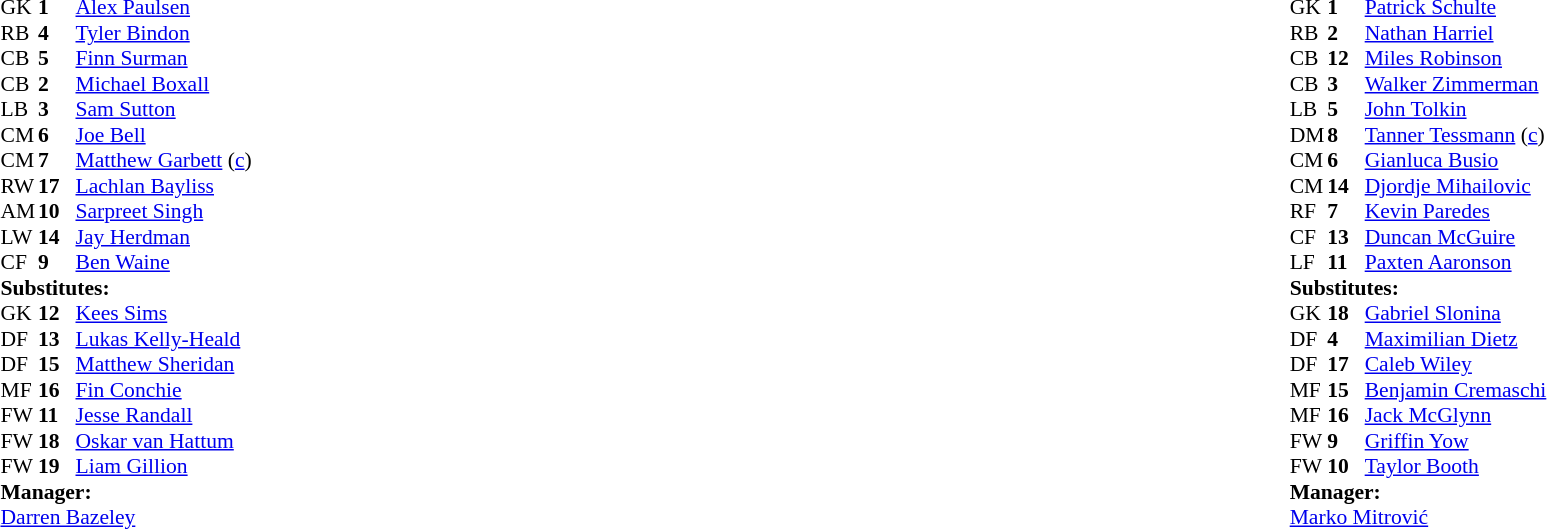<table width="100%">
<tr>
<td valign="top" width="40%"><br><table style="font-size:90%" cellspacing="0" cellpadding="0">
<tr>
<th width=25></th>
<th width=25></th>
</tr>
<tr>
<td>GK</td>
<td><strong>1</strong></td>
<td><a href='#'>Alex Paulsen</a></td>
</tr>
<tr>
<td>RB</td>
<td><strong>4</strong></td>
<td><a href='#'>Tyler Bindon</a></td>
</tr>
<tr>
<td>CB</td>
<td><strong>5</strong></td>
<td><a href='#'>Finn Surman</a></td>
</tr>
<tr>
<td>CB</td>
<td><strong>2</strong></td>
<td><a href='#'>Michael Boxall</a></td>
</tr>
<tr>
<td>LB</td>
<td><strong>3</strong></td>
<td><a href='#'>Sam Sutton</a></td>
<td></td>
</tr>
<tr>
<td>CM</td>
<td><strong>6</strong></td>
<td><a href='#'>Joe Bell</a></td>
<td></td>
<td></td>
</tr>
<tr>
<td>CM</td>
<td><strong>7</strong></td>
<td><a href='#'>Matthew Garbett</a> (<a href='#'>c</a>)</td>
</tr>
<tr>
<td>RW</td>
<td><strong>17</strong></td>
<td><a href='#'>Lachlan Bayliss</a></td>
<td></td>
<td></td>
</tr>
<tr>
<td>AM</td>
<td><strong>10</strong></td>
<td><a href='#'>Sarpreet Singh</a></td>
<td></td>
<td></td>
</tr>
<tr>
<td>LW</td>
<td><strong>14</strong></td>
<td><a href='#'>Jay Herdman</a></td>
<td></td>
<td></td>
</tr>
<tr>
<td>CF</td>
<td><strong>9</strong></td>
<td><a href='#'>Ben Waine</a></td>
<td></td>
<td></td>
</tr>
<tr>
<td colspan="3"><strong>Substitutes:</strong></td>
</tr>
<tr>
<td>GK</td>
<td><strong>12</strong></td>
<td><a href='#'>Kees Sims</a></td>
</tr>
<tr>
<td>DF</td>
<td><strong>13</strong></td>
<td><a href='#'>Lukas Kelly-Heald</a></td>
<td></td>
<td></td>
</tr>
<tr>
<td>DF</td>
<td><strong>15</strong></td>
<td><a href='#'>Matthew Sheridan</a></td>
<td></td>
<td></td>
</tr>
<tr>
<td>MF</td>
<td><strong>16</strong></td>
<td><a href='#'>Fin Conchie</a></td>
</tr>
<tr>
<td>FW</td>
<td><strong>11</strong></td>
<td><a href='#'>Jesse Randall</a></td>
<td></td>
<td></td>
</tr>
<tr>
<td>FW</td>
<td><strong>18</strong></td>
<td><a href='#'>Oskar van Hattum</a></td>
<td></td>
<td></td>
</tr>
<tr>
<td>FW</td>
<td><strong>19</strong></td>
<td><a href='#'>Liam Gillion</a></td>
<td></td>
<td></td>
</tr>
<tr>
<td colspan="3"><strong>Manager:</strong></td>
</tr>
<tr>
<td colspan="3"> <a href='#'>Darren Bazeley</a></td>
</tr>
</table>
</td>
<td valign="top"></td>
<td valign="top" width="50%"><br><table style="font-size:90%; margin:auto" cellspacing="0" cellpadding="0">
<tr>
<th width="25"></th>
<th width="25"></th>
</tr>
<tr>
<td>GK</td>
<td><strong>1</strong></td>
<td><a href='#'>Patrick Schulte</a></td>
</tr>
<tr>
<td>RB</td>
<td><strong>2</strong></td>
<td><a href='#'>Nathan Harriel</a></td>
<td></td>
<td></td>
</tr>
<tr>
<td>CB</td>
<td><strong>12</strong></td>
<td><a href='#'>Miles Robinson</a></td>
</tr>
<tr>
<td>CB</td>
<td><strong>3</strong></td>
<td><a href='#'>Walker Zimmerman</a></td>
</tr>
<tr>
<td>LB</td>
<td><strong>5</strong></td>
<td><a href='#'>John Tolkin</a></td>
</tr>
<tr>
<td>DM</td>
<td><strong>8</strong></td>
<td><a href='#'>Tanner Tessmann</a> (<a href='#'>c</a>)</td>
<td></td>
</tr>
<tr>
<td>CM</td>
<td><strong>6</strong></td>
<td><a href='#'>Gianluca Busio</a></td>
<td></td>
<td></td>
</tr>
<tr>
<td>CM</td>
<td><strong>14</strong></td>
<td><a href='#'>Djordje Mihailovic</a></td>
<td></td>
<td></td>
</tr>
<tr>
<td>RF</td>
<td><strong>7</strong></td>
<td><a href='#'>Kevin Paredes</a></td>
<td></td>
<td></td>
</tr>
<tr>
<td>CF</td>
<td><strong>13</strong></td>
<td><a href='#'>Duncan McGuire</a></td>
<td></td>
<td></td>
</tr>
<tr>
<td>LF</td>
<td><strong>11</strong></td>
<td><a href='#'>Paxten Aaronson</a></td>
</tr>
<tr>
<td colspan="3"><strong>Substitutes:</strong></td>
</tr>
<tr>
<td>GK</td>
<td><strong>18</strong></td>
<td><a href='#'>Gabriel Slonina</a></td>
</tr>
<tr>
<td>DF</td>
<td><strong>4</strong></td>
<td><a href='#'>Maximilian Dietz</a></td>
<td></td>
<td></td>
</tr>
<tr>
<td>DF</td>
<td><strong>17</strong></td>
<td><a href='#'>Caleb Wiley</a></td>
</tr>
<tr>
<td>MF</td>
<td><strong>15</strong></td>
<td><a href='#'>Benjamin Cremaschi</a></td>
<td></td>
<td></td>
</tr>
<tr>
<td>MF</td>
<td><strong>16</strong></td>
<td><a href='#'>Jack McGlynn</a></td>
<td></td>
<td></td>
</tr>
<tr>
<td>FW</td>
<td><strong>9</strong></td>
<td><a href='#'>Griffin Yow</a></td>
<td></td>
<td></td>
</tr>
<tr>
<td>FW</td>
<td><strong>10</strong></td>
<td><a href='#'>Taylor Booth</a></td>
<td></td>
<td></td>
</tr>
<tr>
<td colspan="3"><strong>Manager:</strong></td>
</tr>
<tr>
<td colspan="3"> <a href='#'>Marko Mitrović</a></td>
</tr>
</table>
</td>
</tr>
</table>
